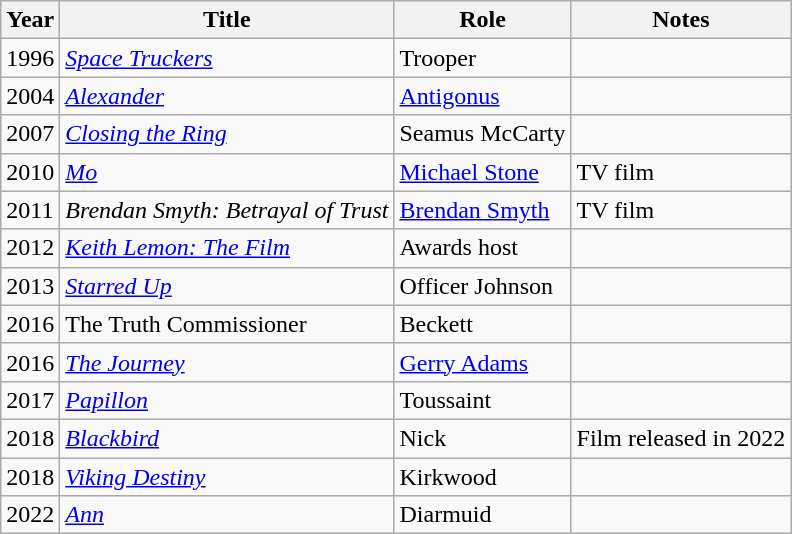<table class="wikitable sortable">
<tr>
<th>Year</th>
<th>Title</th>
<th>Role</th>
<th>Notes</th>
</tr>
<tr>
<td>1996</td>
<td><em><a href='#'>Space Truckers</a></em></td>
<td>Trooper</td>
<td></td>
</tr>
<tr>
<td>2004</td>
<td><em><a href='#'>Alexander</a></em></td>
<td><a href='#'>Antigonus</a></td>
<td></td>
</tr>
<tr>
<td>2007</td>
<td><em><a href='#'>Closing the Ring</a></em></td>
<td>Seamus McCarty</td>
<td></td>
</tr>
<tr>
<td>2010</td>
<td><em><a href='#'>Mo</a></em></td>
<td><a href='#'>Michael Stone</a></td>
<td>TV film</td>
</tr>
<tr>
<td>2011</td>
<td><em>Brendan Smyth: Betrayal of Trust</em></td>
<td><a href='#'>Brendan Smyth</a></td>
<td>TV film</td>
</tr>
<tr>
<td>2012</td>
<td><em><a href='#'>Keith Lemon: The Film</a></em></td>
<td>Awards host</td>
<td></td>
</tr>
<tr>
<td>2013</td>
<td><em><a href='#'>Starred Up</a></em></td>
<td>Officer Johnson</td>
<td></td>
</tr>
<tr>
<td>2016</td>
<td>The Truth Commissioner</td>
<td>Beckett</td>
<td></td>
</tr>
<tr>
<td>2016</td>
<td><em><a href='#'>The Journey</a></em></td>
<td><a href='#'>Gerry Adams</a></td>
<td></td>
</tr>
<tr>
<td>2017</td>
<td><em><a href='#'>Papillon</a></em></td>
<td>Toussaint</td>
<td></td>
</tr>
<tr>
<td>2018</td>
<td><em><a href='#'>Blackbird</a></em></td>
<td>Nick</td>
<td>Film released in 2022</td>
</tr>
<tr>
<td>2018</td>
<td><em><a href='#'>Viking Destiny</a></em></td>
<td>Kirkwood</td>
<td></td>
</tr>
<tr>
<td>2022</td>
<td><em><a href='#'>Ann</a></em></td>
<td>Diarmuid</td>
<td></td>
</tr>
</table>
